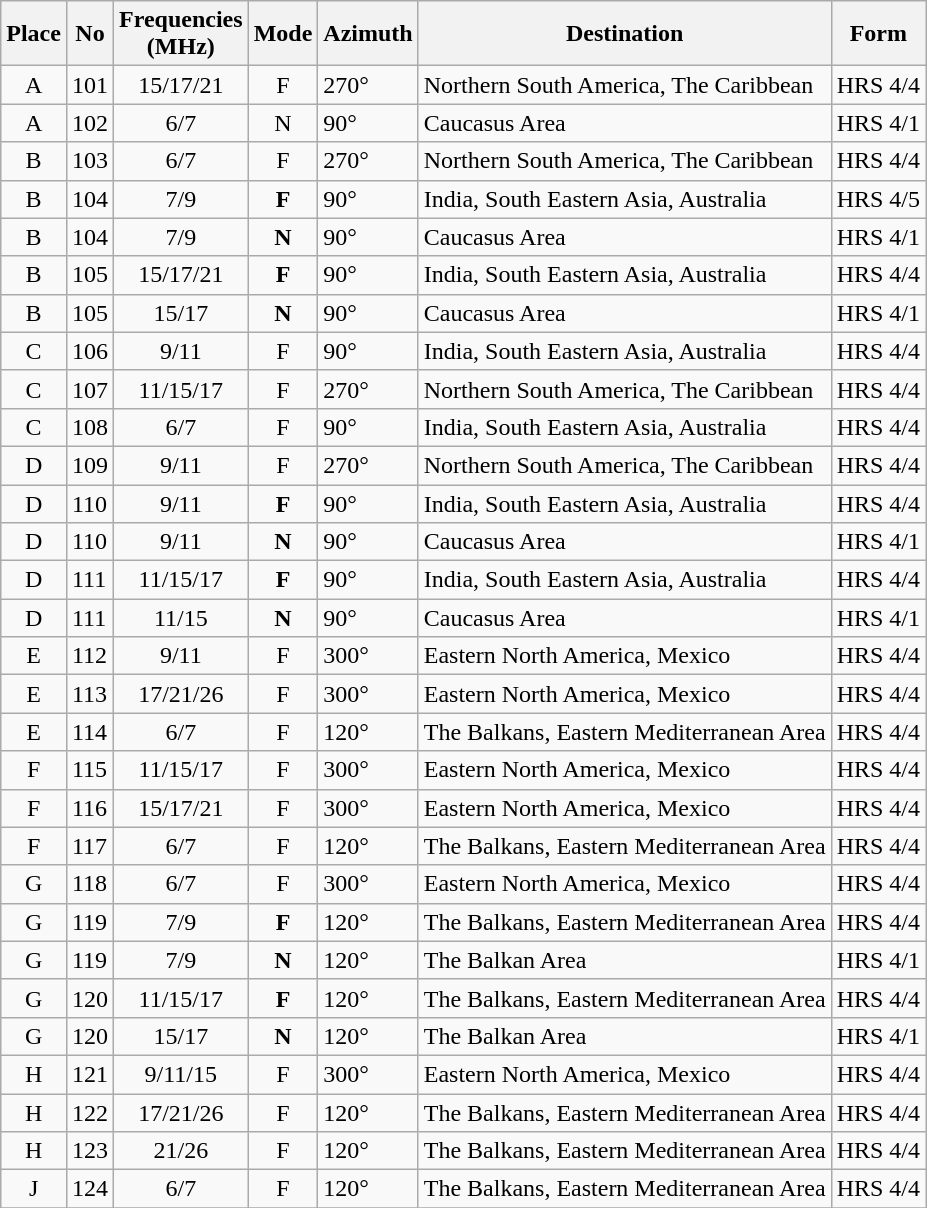<table class="wikitable toptextcells">
<tr>
<th>Place</th>
<th>No</th>
<th>Frequencies<br>(MHz)</th>
<th>Mode</th>
<th>Azimuth</th>
<th>Destination</th>
<th>Form</th>
</tr>
<tr>
<td align="center">A</td>
<td>101</td>
<td align="center">15/17/21</td>
<td align="center">F</td>
<td>270°</td>
<td>Northern South America, The Caribbean</td>
<td>HRS 4/4</td>
</tr>
<tr>
<td align="center">A</td>
<td>102</td>
<td align="center">6/7</td>
<td align="center">N</td>
<td>90°</td>
<td>Caucasus Area</td>
<td>HRS 4/1</td>
</tr>
<tr>
<td align="center">B</td>
<td>103</td>
<td align="center">6/7</td>
<td align="center">F</td>
<td>270°</td>
<td>Northern South America, The Caribbean</td>
<td>HRS 4/4</td>
</tr>
<tr>
<td align="center">B</td>
<td>104</td>
<td align="center">7/9</td>
<td align="center"><strong>F</strong></td>
<td>90°</td>
<td>India, South Eastern Asia, Australia</td>
<td>HRS 4/5</td>
</tr>
<tr>
<td align="center">B</td>
<td>104</td>
<td align="center">7/9</td>
<td align="center"><strong>N</strong></td>
<td>90°</td>
<td>Caucasus Area</td>
<td>HRS 4/1</td>
</tr>
<tr>
<td align="center">B</td>
<td>105</td>
<td align="center">15/17/21</td>
<td align="center"><strong>F</strong></td>
<td>90°</td>
<td>India, South Eastern Asia, Australia</td>
<td>HRS 4/4</td>
</tr>
<tr>
<td align="center">B</td>
<td>105</td>
<td align="center">15/17</td>
<td align="center"><strong>N</strong></td>
<td>90°</td>
<td>Caucasus Area</td>
<td>HRS 4/1</td>
</tr>
<tr>
<td align="center">C</td>
<td>106</td>
<td align="center">9/11</td>
<td align="center">F</td>
<td>90°</td>
<td>India, South Eastern Asia, Australia</td>
<td>HRS 4/4</td>
</tr>
<tr>
<td align="center">C</td>
<td>107</td>
<td align="center">11/15/17</td>
<td align="center">F</td>
<td>270°</td>
<td>Northern South America, The Caribbean</td>
<td>HRS 4/4</td>
</tr>
<tr>
<td align="center">C</td>
<td>108</td>
<td align="center">6/7</td>
<td align="center">F</td>
<td>90°</td>
<td>India, South Eastern Asia, Australia</td>
<td>HRS 4/4</td>
</tr>
<tr>
<td align="center">D</td>
<td>109</td>
<td align="center">9/11</td>
<td align="center">F</td>
<td>270°</td>
<td>Northern South America, The Caribbean</td>
<td>HRS 4/4</td>
</tr>
<tr>
<td align="center">D</td>
<td>110</td>
<td align="center">9/11</td>
<td align="center"><strong>F</strong></td>
<td>90°</td>
<td>India, South Eastern Asia, Australia</td>
<td>HRS 4/4</td>
</tr>
<tr>
<td align="center">D</td>
<td>110</td>
<td align="center">9/11</td>
<td align="center"><strong>N</strong></td>
<td>90°</td>
<td>Caucasus Area</td>
<td>HRS 4/1</td>
</tr>
<tr>
<td align="center">D</td>
<td>111</td>
<td align="center">11/15/17</td>
<td align="center"><strong>F</strong></td>
<td>90°</td>
<td>India, South Eastern Asia, Australia</td>
<td>HRS 4/4</td>
</tr>
<tr>
<td align="center">D</td>
<td>111</td>
<td align="center">11/15</td>
<td align="center"><strong>N</strong></td>
<td>90°</td>
<td>Caucasus Area</td>
<td>HRS 4/1</td>
</tr>
<tr>
<td align="center">E</td>
<td>112</td>
<td align="center">9/11</td>
<td align="center">F</td>
<td>300°</td>
<td>Eastern North America, Mexico</td>
<td>HRS 4/4</td>
</tr>
<tr>
<td align="center">E</td>
<td>113</td>
<td align="center">17/21/26</td>
<td align="center">F</td>
<td>300°</td>
<td>Eastern North America, Mexico</td>
<td>HRS 4/4</td>
</tr>
<tr>
<td align="center">E</td>
<td>114</td>
<td align="center">6/7</td>
<td align="center">F</td>
<td>120°</td>
<td>The Balkans, Eastern Mediterranean Area</td>
<td>HRS 4/4</td>
</tr>
<tr>
<td align="center">F</td>
<td>115</td>
<td align="center">11/15/17</td>
<td align="center">F</td>
<td>300°</td>
<td>Eastern North America, Mexico</td>
<td>HRS 4/4</td>
</tr>
<tr>
<td align="center">F</td>
<td>116</td>
<td align="center">15/17/21</td>
<td align="center">F</td>
<td>300°</td>
<td>Eastern North America, Mexico</td>
<td>HRS 4/4</td>
</tr>
<tr>
<td align="center">F</td>
<td>117</td>
<td align="center">6/7</td>
<td align="center">F</td>
<td>120°</td>
<td>The Balkans, Eastern Mediterranean Area</td>
<td>HRS 4/4</td>
</tr>
<tr>
<td align="center">G</td>
<td>118</td>
<td align="center">6/7</td>
<td align="center">F</td>
<td>300°</td>
<td>Eastern North America, Mexico</td>
<td>HRS 4/4</td>
</tr>
<tr>
<td align="center">G</td>
<td>119</td>
<td align="center">7/9</td>
<td align="center"><strong>F</strong></td>
<td>120°</td>
<td>The Balkans, Eastern Mediterranean Area</td>
<td>HRS 4/4</td>
</tr>
<tr>
<td align="center">G</td>
<td>119</td>
<td align="center">7/9</td>
<td align="center"><strong>N</strong></td>
<td>120°</td>
<td>The Balkan Area</td>
<td>HRS 4/1</td>
</tr>
<tr>
<td align="center">G</td>
<td>120</td>
<td align="center">11/15/17</td>
<td align="center"><strong>F</strong></td>
<td>120°</td>
<td>The Balkans, Eastern Mediterranean Area</td>
<td>HRS 4/4</td>
</tr>
<tr>
<td align="center">G</td>
<td>120</td>
<td align="center">15/17</td>
<td align="center"><strong>N</strong></td>
<td>120°</td>
<td>The Balkan Area</td>
<td>HRS 4/1</td>
</tr>
<tr>
<td align="center">H</td>
<td>121</td>
<td align="center">9/11/15</td>
<td align="center">F</td>
<td>300°</td>
<td>Eastern North America, Mexico</td>
<td>HRS 4/4</td>
</tr>
<tr>
<td align="center">H</td>
<td>122</td>
<td align="center">17/21/26</td>
<td align="center">F</td>
<td>120°</td>
<td>The Balkans, Eastern Mediterranean Area</td>
<td>HRS 4/4</td>
</tr>
<tr>
<td align="center">H</td>
<td>123</td>
<td align="center">21/26</td>
<td align="center">F</td>
<td>120°</td>
<td>The Balkans, Eastern Mediterranean Area</td>
<td>HRS 4/4</td>
</tr>
<tr>
<td align="center">J</td>
<td>124</td>
<td align="center">6/7</td>
<td align="center">F</td>
<td>120°</td>
<td>The Balkans, Eastern Mediterranean Area</td>
<td>HRS 4/4</td>
</tr>
<tr>
</tr>
</table>
